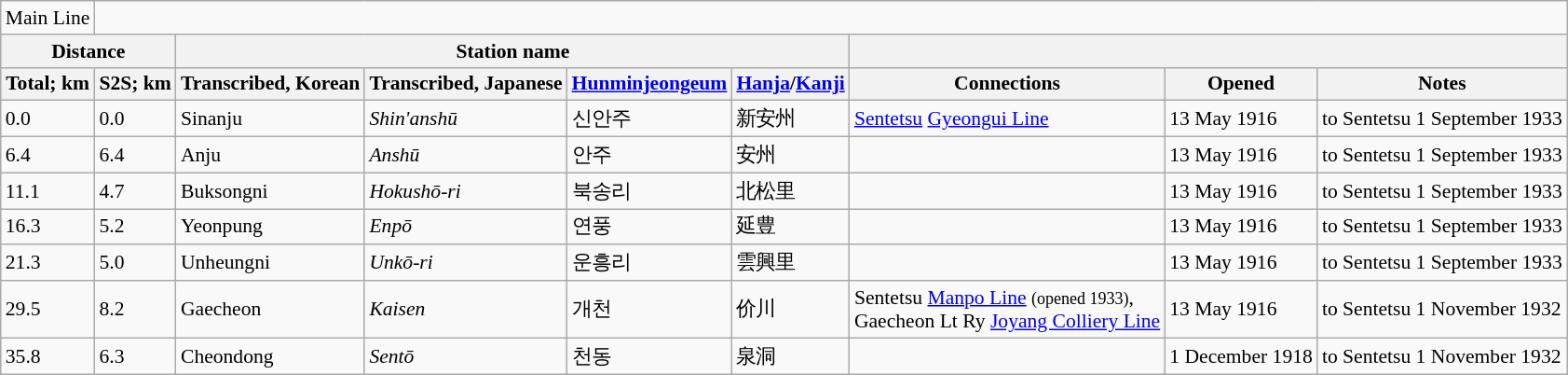<table class="wikitable" style="font-size:90%;">
<tr>
<td>Main Line</td>
</tr>
<tr>
<th colspan="2">Distance</th>
<th colspan="4">Station name</th>
<th colspan="3"></th>
</tr>
<tr>
<th>Total; km</th>
<th>S2S; km</th>
<th>Transcribed, Korean</th>
<th>Transcribed, Japanese</th>
<th><a href='#'>Hunminjeongeum</a></th>
<th><a href='#'>Hanja</a>/<a href='#'>Kanji</a></th>
<th>Connections</th>
<th>Opened</th>
<th>Notes</th>
</tr>
<tr>
<td>0.0</td>
<td>0.0</td>
<td>Sinanju</td>
<td><em>Shin'anshū</em></td>
<td>신안주</td>
<td>新安州</td>
<td><a href='#'>Sentetsu</a> <a href='#'>Gyeongui Line</a></td>
<td>13 May 1916</td>
<td>to Sentetsu 1 September 1933</td>
</tr>
<tr>
<td>6.4</td>
<td>6.4</td>
<td>Anju</td>
<td><em>Anshū</em></td>
<td>안주</td>
<td>安州</td>
<td></td>
<td>13 May 1916</td>
<td>to Sentetsu 1 September 1933</td>
</tr>
<tr>
<td>11.1</td>
<td>4.7</td>
<td>Buksongni</td>
<td><em>Hokushō-ri</em></td>
<td>북송리</td>
<td>北松里</td>
<td></td>
<td>13 May 1916</td>
<td>to Sentetsu 1 September 1933</td>
</tr>
<tr>
<td>16.3</td>
<td>5.2</td>
<td>Yeonpung</td>
<td><em>Enpō</em></td>
<td>연풍</td>
<td>延豊</td>
<td></td>
<td>13 May 1916</td>
<td>to Sentetsu 1 September 1933</td>
</tr>
<tr>
<td>21.3</td>
<td>5.0</td>
<td>Unheungni</td>
<td><em>Unkō-ri</em></td>
<td>운흥리</td>
<td>雲興里</td>
<td></td>
<td>13 May 1916</td>
<td>to Sentetsu 1 September 1933</td>
</tr>
<tr>
<td>29.5</td>
<td>8.2</td>
<td>Gaecheon</td>
<td><em>Kaisen</em></td>
<td>개천</td>
<td>价川</td>
<td>Sentetsu <a href='#'>Manpo Line</a> <small>(opened 1933)</small>,<br>Gaecheon Lt Ry <a href='#'>Joyang Colliery Line</a></td>
<td>13 May 1916</td>
<td>to Sentetsu 1 November 1932</td>
</tr>
<tr>
<td>35.8</td>
<td>6.3</td>
<td>Cheondong</td>
<td><em>Sentō</em></td>
<td>천동</td>
<td>泉洞</td>
<td></td>
<td>1 December 1918</td>
<td>to Sentetsu 1 November 1932</td>
</tr>
</table>
